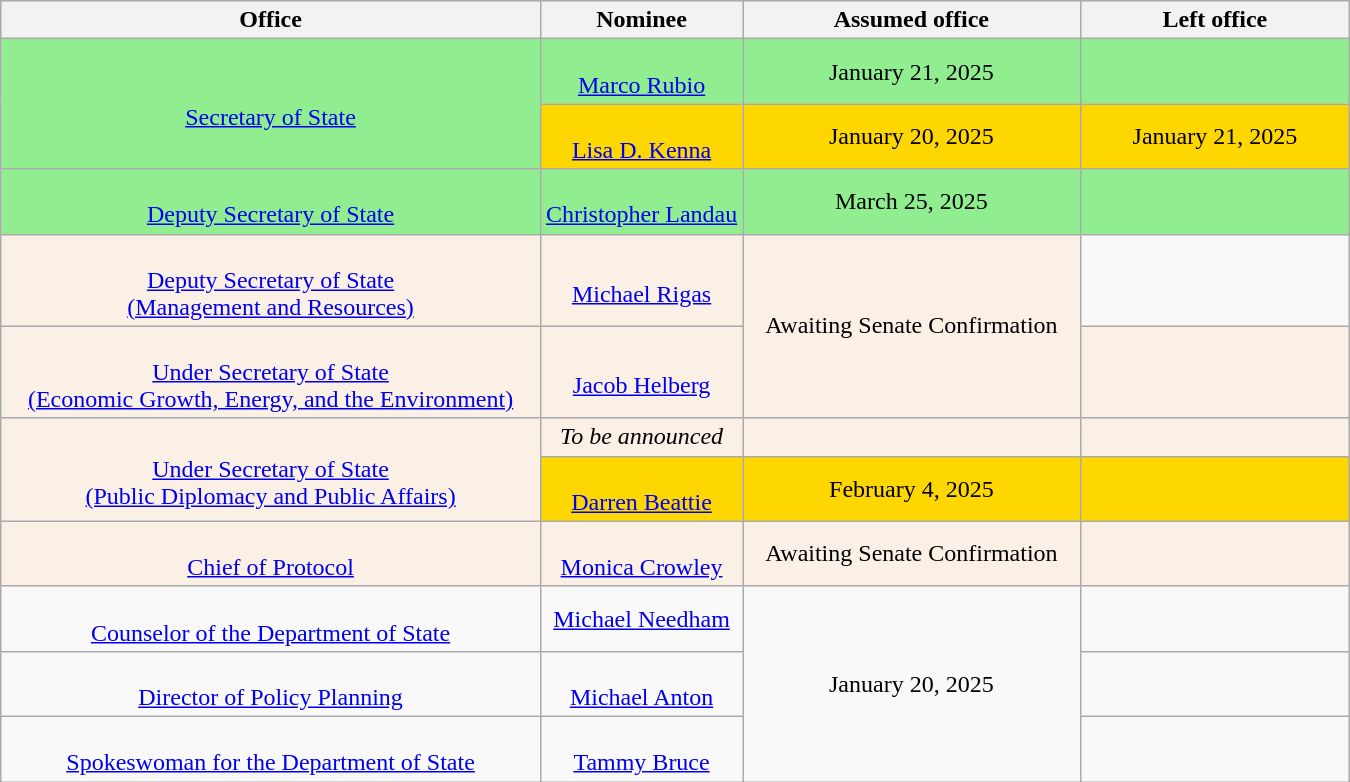<table class="wikitable sortable" style="text-align:center">
<tr>
<th style="width:40%;">Office</th>
<th style="width:15%;">Nominee</th>
<th style="width:25%;" data-sort-="" type="date">Assumed office</th>
<th style="width:20%;" data-sort-="" type="date">Left office</th>
</tr>
<tr style="background:lightgreen">
<td rowspan="2"><br><a href='#'>Secretary of State</a></td>
<td><br><a href='#'>Marco Rubio</a></td>
<td>January 21, 2025<br></td>
<td></td>
</tr>
<tr style="background:gold">
<td><br><a href='#'>Lisa D. Kenna</a></td>
<td>January 20, 2025</td>
<td>January 21, 2025</td>
</tr>
<tr style="background:lightgreen">
<td><br><a href='#'>Deputy Secretary of State</a></td>
<td><br><a href='#'>Christopher Landau</a></td>
<td>March 25, 2025<br></td>
<td></td>
</tr>
<tr style="background:linen">
<td><br><a href='#'>Deputy Secretary of State<br>(Management and Resources)</a></td>
<td><br><a href='#'>Michael Rigas</a></td>
<td rowspan="2">Awaiting Senate Confirmation</td>
</tr>
<tr style="background:linen">
<td><br><a href='#'>Under Secretary of State<br>(Economic Growth, Energy, and the Environment)</a></td>
<td><br><a href='#'>Jacob Helberg</a></td>
<td></td>
</tr>
<tr style="background:linen">
<td rowspan="2"><br><a href='#'>Under Secretary of State<br>(Public Diplomacy and Public Affairs)</a></td>
<td><em>To be announced</em></td>
<td></td>
<td></td>
</tr>
<tr style="background:gold">
<td><br><a href='#'>Darren Beattie</a></td>
<td>February 4, 2025</td>
<td></td>
</tr>
<tr style="background:linen">
<td><br><a href='#'>Chief of Protocol</a></td>
<td><br><a href='#'>Monica Crowley</a></td>
<td>Awaiting Senate Confirmation</td>
<td></td>
</tr>
<tr>
<td><br><a href='#'>Counselor of the Department of State</a></td>
<td><a href='#'>Michael Needham</a></td>
<td rowspan="3">January 20, 2025</td>
<td></td>
</tr>
<tr>
<td><br><a href='#'>Director of Policy Planning</a></td>
<td><br><a href='#'>Michael Anton</a></td>
<td></td>
</tr>
<tr>
<td><br><a href='#'>Spokeswoman for the Department of State</a></td>
<td><br><a href='#'>Tammy Bruce</a></td>
<td></td>
</tr>
</table>
